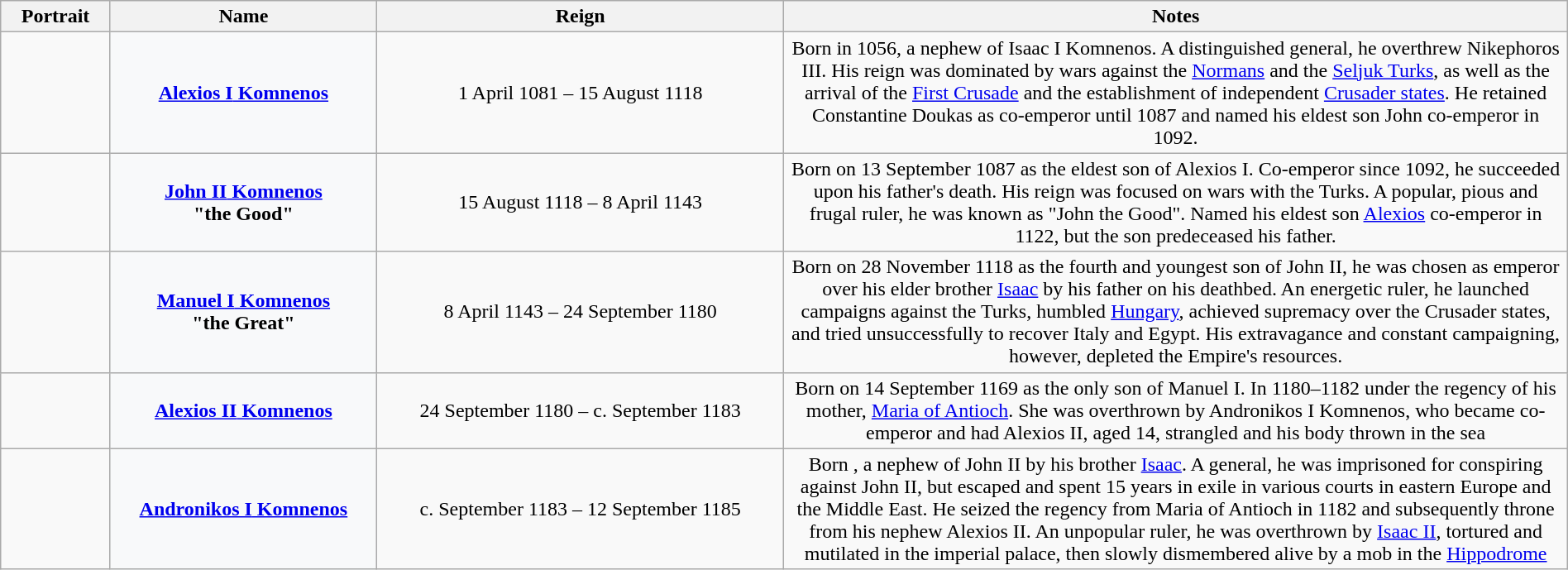<table class="wikitable plainrowheaders" style="width:100%; text-align:center">
<tr>
<th scope=col width="7%">Portrait</th>
<th scope=col width="17%">Name</th>
<th scope=col width="26%">Reign</th>
<th scope=col width="50%">Notes</th>
</tr>
<tr>
<td></td>
<th scope=row style="text-align:center; background:#F8F9FA"><a href='#'><strong>Alexios I</strong> Komnenos</a><br></th>
<td>1 April 1081 – 15 August 1118<br></td>
<td>Born in 1056, a nephew of Isaac I Komnenos. A distinguished general, he overthrew Nikephoros III. His reign was dominated by wars against the <a href='#'>Normans</a> and the <a href='#'>Seljuk Turks</a>, as well as the arrival of the <a href='#'>First Crusade</a> and the establishment of independent <a href='#'>Crusader states</a>. He retained Constantine Doukas as co-emperor until 1087 and named his eldest son John co-emperor in 1092.</td>
</tr>
<tr>
<td></td>
<th scope=row style="text-align:center; background:#F8F9FA"><a href='#'><strong>John II</strong> Komnenos</a><br>"the Good"<br></th>
<td>15 August 1118 – 8 April 1143<br></td>
<td>Born on 13 September 1087 as the eldest son of Alexios I. Co-emperor since 1092, he succeeded upon his father's death. His reign was focused on wars with the Turks. A popular, pious and frugal ruler, he was known as "John the Good". Named his eldest son <a href='#'>Alexios</a> co-emperor in 1122, but the son predeceased his father.</td>
</tr>
<tr>
<td></td>
<th scope=row style="text-align:center; background:#F8F9FA"><a href='#'><strong>Manuel I</strong> Komnenos</a><br>"the Great"<br></th>
<td>8 April 1143 – 24 September 1180<br></td>
<td>Born on 28 November 1118 as the fourth and youngest son of John II, he was chosen as emperor over his elder brother <a href='#'>Isaac</a> by his father on his deathbed. An energetic ruler, he launched campaigns against the Turks, humbled <a href='#'>Hungary</a>, achieved supremacy over the Crusader states, and tried unsuccessfully to recover Italy and Egypt. His extravagance and constant campaigning, however, depleted the Empire's resources.</td>
</tr>
<tr>
<td></td>
<th scope=row style="text-align:center; background:#F8F9FA"><a href='#'><strong>Alexios II</strong> Komnenos</a><br></th>
<td>24 September 1180 – c. September 1183<br></td>
<td>Born on 14 September 1169 as the only son of Manuel I. In 1180–1182 under the regency of his mother, <a href='#'>Maria of Antioch</a>. She was overthrown by Andronikos I Komnenos, who became co-emperor and had Alexios II, aged 14, strangled and his body thrown in the sea</td>
</tr>
<tr>
<td></td>
<th scope=row style="text-align:center; background:#F8F9FA"><a href='#'><strong>Andronikos I</strong> Komnenos</a> <br></th>
<td>c. September 1183 – 12 September 1185<br></td>
<td>Born , a nephew of John II by his brother <a href='#'>Isaac</a>. A general, he was imprisoned for conspiring against John II, but escaped and spent 15 years in exile in various courts in eastern Europe and the Middle East. He seized the regency from Maria of Antioch in 1182 and subsequently throne from his nephew Alexios II. An unpopular ruler, he was overthrown by <a href='#'>Isaac II</a>, tortured and mutilated in the imperial palace, then slowly dismembered alive by a mob in the <a href='#'>Hippodrome</a></td>
</tr>
</table>
